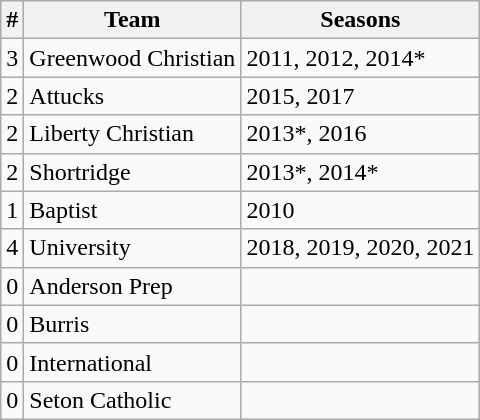<table class="wikitable" style=>
<tr>
<th>#</th>
<th>Team</th>
<th>Seasons</th>
</tr>
<tr>
<td>3</td>
<td>Greenwood Christian</td>
<td>2011, 2012, 2014*</td>
</tr>
<tr>
<td>2</td>
<td>Attucks</td>
<td>2015, 2017</td>
</tr>
<tr>
<td>2</td>
<td>Liberty Christian</td>
<td>2013*, 2016</td>
</tr>
<tr>
<td>2</td>
<td>Shortridge</td>
<td>2013*, 2014*</td>
</tr>
<tr>
<td>1</td>
<td>Baptist</td>
<td>2010</td>
</tr>
<tr>
<td>4</td>
<td>University</td>
<td>2018, 2019, 2020, 2021</td>
</tr>
<tr>
<td>0</td>
<td>Anderson Prep</td>
<td></td>
</tr>
<tr>
<td>0</td>
<td>Burris</td>
<td></td>
</tr>
<tr>
<td>0</td>
<td>International</td>
<td></td>
</tr>
<tr>
<td>0</td>
<td>Seton Catholic</td>
<td></td>
</tr>
</table>
